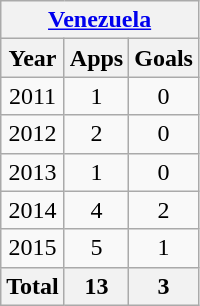<table class="wikitable" style="text-align:center">
<tr>
<th colspan=3><a href='#'>Venezuela</a></th>
</tr>
<tr>
<th>Year</th>
<th>Apps</th>
<th>Goals</th>
</tr>
<tr>
<td>2011</td>
<td>1</td>
<td>0</td>
</tr>
<tr>
<td>2012</td>
<td>2</td>
<td>0</td>
</tr>
<tr>
<td>2013</td>
<td>1</td>
<td>0</td>
</tr>
<tr>
<td>2014</td>
<td>4</td>
<td>2</td>
</tr>
<tr>
<td>2015</td>
<td>5</td>
<td>1</td>
</tr>
<tr>
<th>Total</th>
<th>13</th>
<th>3</th>
</tr>
</table>
